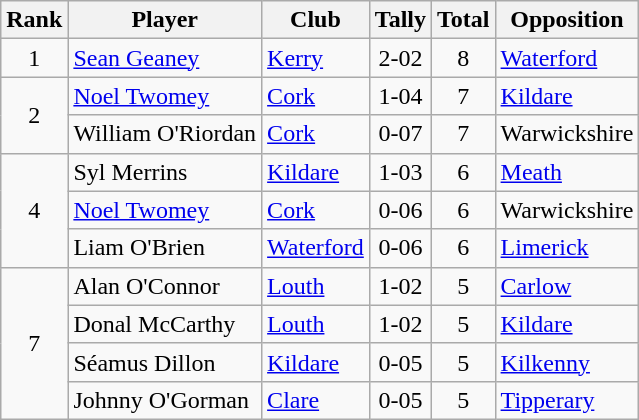<table class="wikitable">
<tr>
<th>Rank</th>
<th>Player</th>
<th>Club</th>
<th>Tally</th>
<th>Total</th>
<th>Opposition</th>
</tr>
<tr>
<td rowspan="1" style="text-align:center;">1</td>
<td><a href='#'>Sean Geaney</a></td>
<td><a href='#'>Kerry</a></td>
<td align=center>2-02</td>
<td align=center>8</td>
<td><a href='#'>Waterford</a></td>
</tr>
<tr>
<td rowspan="2" style="text-align:center;">2</td>
<td><a href='#'>Noel Twomey</a></td>
<td><a href='#'>Cork</a></td>
<td align=center>1-04</td>
<td align=center>7</td>
<td><a href='#'>Kildare</a></td>
</tr>
<tr>
<td>William O'Riordan</td>
<td><a href='#'>Cork</a></td>
<td align=center>0-07</td>
<td align=center>7</td>
<td>Warwickshire</td>
</tr>
<tr>
<td rowspan="3" style="text-align:center;">4</td>
<td>Syl Merrins</td>
<td><a href='#'>Kildare</a></td>
<td align=center>1-03</td>
<td align=center>6</td>
<td><a href='#'>Meath</a></td>
</tr>
<tr>
<td><a href='#'>Noel Twomey</a></td>
<td><a href='#'>Cork</a></td>
<td align=center>0-06</td>
<td align=center>6</td>
<td>Warwickshire</td>
</tr>
<tr>
<td>Liam O'Brien</td>
<td><a href='#'>Waterford</a></td>
<td align=center>0-06</td>
<td align=center>6</td>
<td><a href='#'>Limerick</a></td>
</tr>
<tr>
<td rowspan="5" style="text-align:center;">7</td>
<td>Alan O'Connor</td>
<td><a href='#'>Louth</a></td>
<td align=center>1-02</td>
<td align=center>5</td>
<td><a href='#'>Carlow</a></td>
</tr>
<tr>
<td>Donal McCarthy</td>
<td><a href='#'>Louth</a></td>
<td align=center>1-02</td>
<td align=center>5</td>
<td><a href='#'>Kildare</a></td>
</tr>
<tr>
<td>Séamus Dillon</td>
<td><a href='#'>Kildare</a></td>
<td align=center>0-05</td>
<td align=center>5</td>
<td><a href='#'>Kilkenny</a></td>
</tr>
<tr>
<td>Johnny O'Gorman</td>
<td><a href='#'>Clare</a></td>
<td align=center>0-05</td>
<td align=center>5</td>
<td><a href='#'>Tipperary</a></td>
</tr>
</table>
